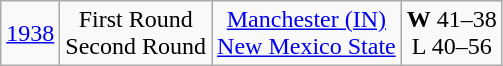<table class=wikitable style="text-align:center">
<tr>
<td><a href='#'>1938</a></td>
<td>First Round<br>Second Round</td>
<td><a href='#'>Manchester (IN)</a><br><a href='#'>New Mexico State</a></td>
<td><strong>W</strong> 41–38<br>L 40–56</td>
</tr>
</table>
